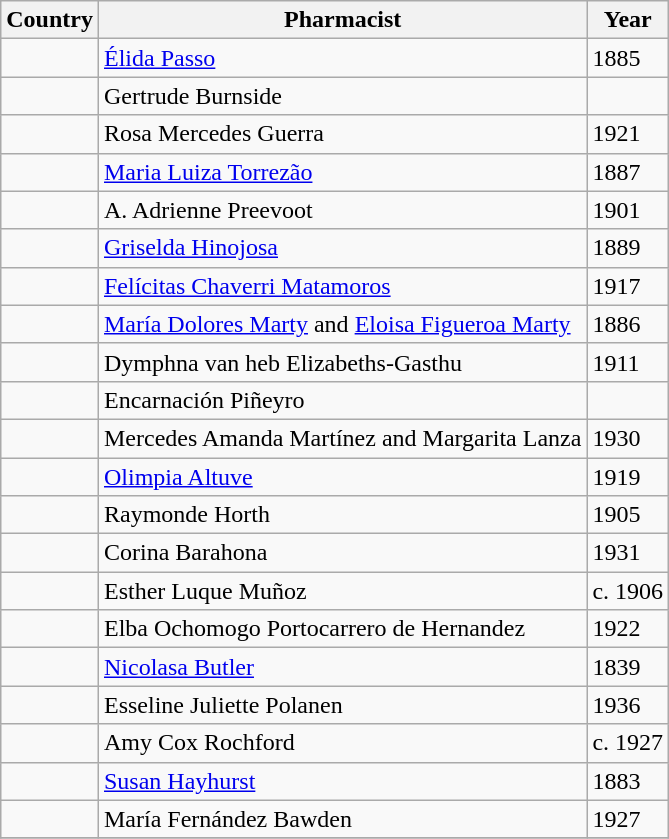<table class="wikitable">
<tr>
<th>Country</th>
<th>Pharmacist</th>
<th>Year</th>
</tr>
<tr>
<td></td>
<td><a href='#'>Élida Passo</a></td>
<td>1885</td>
</tr>
<tr>
<td></td>
<td>Gertrude Burnside</td>
<td></td>
</tr>
<tr>
<td></td>
<td>Rosa Mercedes Guerra</td>
<td>1921</td>
</tr>
<tr>
<td></td>
<td><a href='#'>Maria Luiza Torrezão</a></td>
<td>1887</td>
</tr>
<tr>
<td></td>
<td>A. Adrienne Preevoot</td>
<td>1901</td>
</tr>
<tr>
<td></td>
<td><a href='#'>Griselda Hinojosa</a></td>
<td>1889</td>
</tr>
<tr>
<td></td>
<td><a href='#'>Felícitas Chaverri Matamoros</a></td>
<td>1917</td>
</tr>
<tr>
<td></td>
<td><a href='#'>María Dolores Marty</a> and <a href='#'>Eloisa Figueroa Marty</a></td>
<td>1886</td>
</tr>
<tr>
<td></td>
<td>Dymphna van heb Elizabeths-Gasthu</td>
<td>1911</td>
</tr>
<tr>
<td></td>
<td>Encarnación Piñeyro</td>
<td></td>
</tr>
<tr>
<td></td>
<td>Mercedes Amanda Martínez and Margarita Lanza</td>
<td>1930</td>
</tr>
<tr>
<td></td>
<td><a href='#'>Olimpia Altuve</a></td>
<td>1919</td>
</tr>
<tr>
<td></td>
<td>Raymonde Horth</td>
<td>1905</td>
</tr>
<tr>
<td></td>
<td>Corina Barahona</td>
<td>1931</td>
</tr>
<tr>
<td></td>
<td>Esther Luque Muñoz</td>
<td>c. 1906</td>
</tr>
<tr>
<td></td>
<td>Elba Ochomogo Portocarrero de Hernandez</td>
<td>1922</td>
</tr>
<tr>
<td></td>
<td><a href='#'>Nicolasa Butler</a></td>
<td>1839</td>
</tr>
<tr>
<td></td>
<td>Esseline Juliette Polanen</td>
<td>1936</td>
</tr>
<tr>
<td></td>
<td>Amy Cox Rochford</td>
<td>c. 1927</td>
</tr>
<tr>
<td></td>
<td><a href='#'>Susan Hayhurst</a></td>
<td>1883</td>
</tr>
<tr>
<td></td>
<td>María Fernández Bawden</td>
<td>1927</td>
</tr>
<tr>
</tr>
</table>
